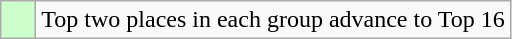<table class="wikitable">
<tr>
<td style="background:#cfc;">    </td>
<td>Top two places in each group advance to Top 16</td>
</tr>
</table>
